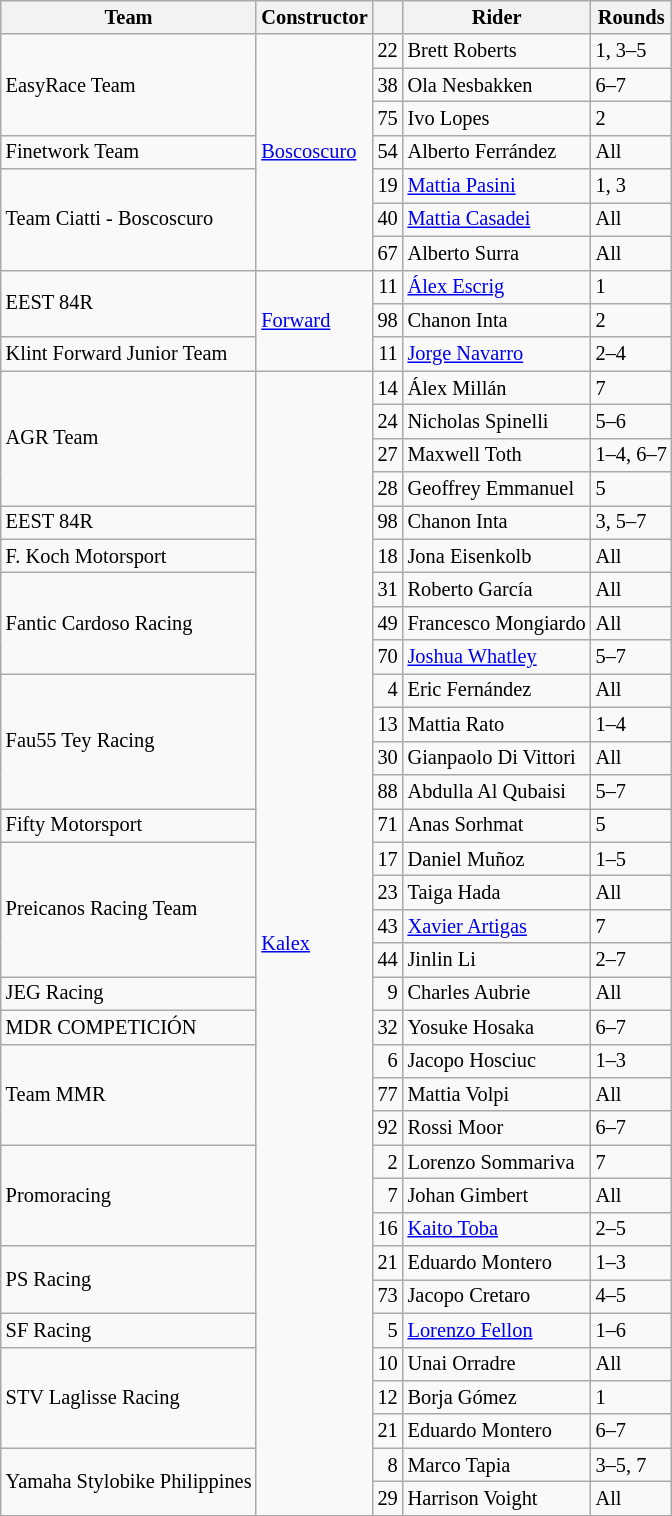<table class="wikitable" style="font-size:85%;">
<tr>
<th>Team</th>
<th>Constructor</th>
<th></th>
<th>Rider</th>
<th>Rounds</th>
</tr>
<tr>
<td rowspan="3"> EasyRace Team</td>
<td rowspan="7"> <a href='#'>Boscoscuro</a></td>
<td align="right">22</td>
<td> Brett Roberts</td>
<td>1, 3–5</td>
</tr>
<tr>
<td align="right">38</td>
<td> Ola Nesbakken</td>
<td>6–7</td>
</tr>
<tr>
<td align="right">75</td>
<td> Ivo Lopes</td>
<td>2</td>
</tr>
<tr>
<td> Finetwork Team</td>
<td align="right">54</td>
<td> Alberto Ferrández</td>
<td>All</td>
</tr>
<tr>
<td rowspan="3"> Team Ciatti - Boscoscuro</td>
<td align="right">19</td>
<td> <a href='#'>Mattia Pasini</a></td>
<td>1, 3</td>
</tr>
<tr>
<td align="right">40</td>
<td> <a href='#'>Mattia Casadei</a></td>
<td>All</td>
</tr>
<tr>
<td align="right">67</td>
<td> Alberto Surra</td>
<td>All</td>
</tr>
<tr>
<td rowspan="2"> EEST 84R</td>
<td rowspan="3"> <a href='#'>Forward</a></td>
<td align="right">11</td>
<td> <a href='#'>Álex Escrig</a></td>
<td>1</td>
</tr>
<tr>
<td align="right">98</td>
<td> Chanon Inta</td>
<td>2</td>
</tr>
<tr>
<td> Klint Forward Junior Team</td>
<td align="right">11</td>
<td> <a href='#'>Jorge Navarro</a></td>
<td>2–4</td>
</tr>
<tr>
<td rowspan="4"> AGR Team</td>
<td rowspan="34"> <a href='#'>Kalex</a></td>
<td align="right">14</td>
<td> Álex Millán</td>
<td>7</td>
</tr>
<tr>
<td align="right">24</td>
<td> Nicholas Spinelli</td>
<td>5–6</td>
</tr>
<tr>
<td align="right">27</td>
<td> Maxwell Toth</td>
<td>1–4, 6–7</td>
</tr>
<tr>
<td align="right">28</td>
<td> Geoffrey Emmanuel</td>
<td>5</td>
</tr>
<tr>
<td> EEST 84R</td>
<td align="right">98</td>
<td> Chanon Inta</td>
<td>3, 5–7</td>
</tr>
<tr>
<td> F. Koch Motorsport</td>
<td align="right">18</td>
<td> Jona Eisenkolb</td>
<td>All</td>
</tr>
<tr>
<td rowspan="3"> Fantic Cardoso Racing</td>
<td align="right">31</td>
<td> Roberto García</td>
<td>All</td>
</tr>
<tr>
<td align="right">49</td>
<td> Francesco Mongiardo</td>
<td>All</td>
</tr>
<tr>
<td align="right">70</td>
<td> <a href='#'>Joshua Whatley</a></td>
<td>5–7</td>
</tr>
<tr>
<td rowspan="4"> Fau55 Tey Racing</td>
<td align="right">4</td>
<td> Eric Fernández</td>
<td>All</td>
</tr>
<tr>
<td align="right">13</td>
<td> Mattia Rato</td>
<td>1–4</td>
</tr>
<tr>
<td align="right">30</td>
<td> Gianpaolo Di Vittori</td>
<td>All</td>
</tr>
<tr>
<td align="right">88</td>
<td> Abdulla Al Qubaisi</td>
<td>5–7</td>
</tr>
<tr>
<td> Fifty Motorsport</td>
<td align="right">71</td>
<td> Anas Sorhmat</td>
<td>5</td>
</tr>
<tr>
<td rowspan="4"> Preicanos Racing Team</td>
<td align="right">17</td>
<td> Daniel Muñoz</td>
<td>1–5</td>
</tr>
<tr>
<td align="right">23</td>
<td> Taiga Hada</td>
<td>All</td>
</tr>
<tr>
<td align="right">43</td>
<td> <a href='#'>Xavier Artigas</a></td>
<td>7</td>
</tr>
<tr>
<td align="right">44</td>
<td> Jinlin Li</td>
<td>2–7</td>
</tr>
<tr>
<td> JEG Racing</td>
<td align="right">9</td>
<td> Charles Aubrie</td>
<td>All</td>
</tr>
<tr>
<td> MDR COMPETICIÓN</td>
<td align="right">32</td>
<td> Yosuke Hosaka</td>
<td>6–7</td>
</tr>
<tr>
<td rowspan="3"> Team MMR</td>
<td align="right">6</td>
<td> Jacopo Hosciuc</td>
<td>1–3</td>
</tr>
<tr>
<td align="right">77</td>
<td> Mattia Volpi</td>
<td>All</td>
</tr>
<tr>
<td align="right">92</td>
<td> Rossi Moor</td>
<td>6–7</td>
</tr>
<tr>
<td rowspan="3"> Promoracing</td>
<td align="right">2</td>
<td> Lorenzo Sommariva</td>
<td>7</td>
</tr>
<tr>
<td align="right">7</td>
<td> Johan Gimbert</td>
<td>All</td>
</tr>
<tr>
<td align="right">16</td>
<td> <a href='#'>Kaito Toba</a></td>
<td>2–5</td>
</tr>
<tr>
<td rowspan="2"> PS Racing</td>
<td align="right">21</td>
<td> Eduardo Montero</td>
<td>1–3</td>
</tr>
<tr>
<td align="right">73</td>
<td> Jacopo Cretaro</td>
<td>4–5</td>
</tr>
<tr>
<td> SF Racing</td>
<td align="right">5</td>
<td> <a href='#'>Lorenzo Fellon</a></td>
<td>1–6</td>
</tr>
<tr>
<td rowspan="3"> STV Laglisse Racing</td>
<td align="right">10</td>
<td> Unai Orradre</td>
<td>All</td>
</tr>
<tr>
<td align="right">12</td>
<td> Borja Gómez</td>
<td>1</td>
</tr>
<tr>
<td align="right">21</td>
<td> Eduardo Montero</td>
<td>6–7</td>
</tr>
<tr>
<td rowspan="2"> Yamaha Stylobike Philippines</td>
<td align="right">8</td>
<td> Marco Tapia</td>
<td>3–5, 7</td>
</tr>
<tr>
<td align="right">29</td>
<td> Harrison Voight</td>
<td>All</td>
</tr>
<tr>
</tr>
</table>
